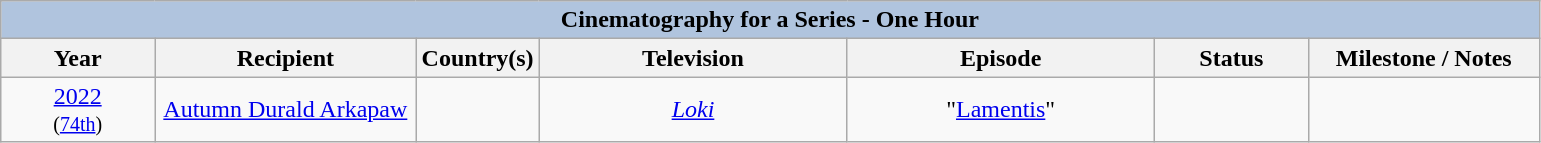<table class="wikitable" style="text-align: center">
<tr>
<th colspan="7" style="background:#B0C4DE;">Cinematography for a Series - One Hour</th>
</tr>
<tr>
<th width="10%">Year</th>
<th width="17%">Recipient</th>
<th width="8%">Country(s)</th>
<th width="20%">Television</th>
<th width="20%">Episode</th>
<th width="10%">Status</th>
<th width="15%">Milestone / Notes</th>
</tr>
<tr>
<td><a href='#'>2022</a><br><small>(<a href='#'>74th</a>)</small></td>
<td><a href='#'>Autumn Durald Arkapaw</a></td>
<td style="text-align: center"></td>
<td><em><a href='#'>Loki</a></em></td>
<td>"<a href='#'>Lamentis</a>"</td>
<td></td>
<td></td>
</tr>
</table>
